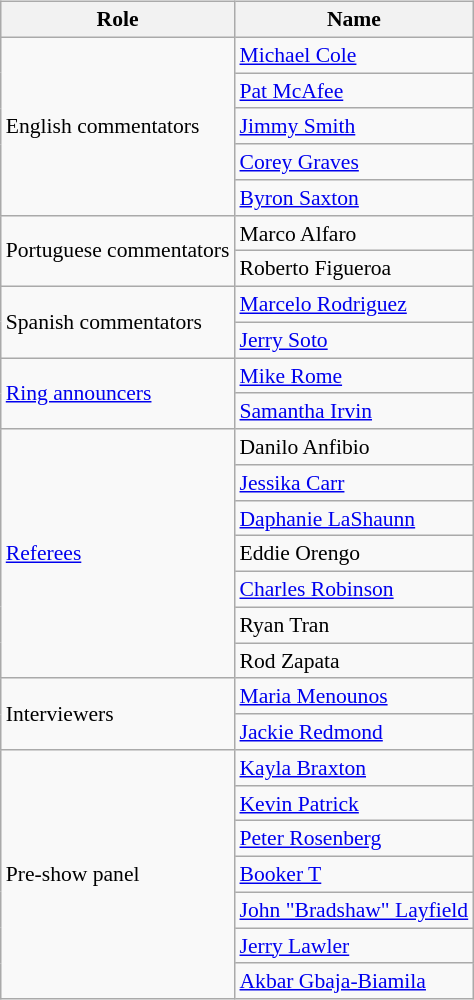<table class=wikitable style="font-size:90%; margin: 0.5em 0 0.5em 1em; float: right; clear: right;">
<tr>
<th>Role</th>
<th>Name</th>
</tr>
<tr>
<td rowspan="5">English commentators</td>
<td><a href='#'>Michael Cole</a> </td>
</tr>
<tr>
<td><a href='#'>Pat McAfee</a> </td>
</tr>
<tr>
<td><a href='#'>Jimmy Smith</a> </td>
</tr>
<tr>
<td><a href='#'>Corey Graves</a> </td>
</tr>
<tr>
<td><a href='#'>Byron Saxton</a> </td>
</tr>
<tr>
<td rowspan=2>Portuguese commentators</td>
<td>Marco Alfaro</td>
</tr>
<tr>
<td>Roberto Figueroa</td>
</tr>
<tr>
<td rowspan="2">Spanish commentators</td>
<td><a href='#'>Marcelo Rodriguez</a></td>
</tr>
<tr>
<td><a href='#'>Jerry Soto</a></td>
</tr>
<tr>
<td rowspan="2"><a href='#'>Ring announcers</a></td>
<td><a href='#'>Mike Rome</a> </td>
</tr>
<tr>
<td><a href='#'>Samantha Irvin</a> </td>
</tr>
<tr>
<td rowspan="7"><a href='#'>Referees</a></td>
<td>Danilo Anfibio</td>
</tr>
<tr>
<td><a href='#'>Jessika Carr</a></td>
</tr>
<tr>
<td><a href='#'>Daphanie LaShaunn</a></td>
</tr>
<tr>
<td>Eddie Orengo</td>
</tr>
<tr>
<td><a href='#'>Charles Robinson</a></td>
</tr>
<tr>
<td>Ryan Tran</td>
</tr>
<tr>
<td>Rod Zapata</td>
</tr>
<tr>
<td rowspan=2>Interviewers</td>
<td><a href='#'>Maria Menounos</a></td>
</tr>
<tr>
<td><a href='#'>Jackie Redmond</a></td>
</tr>
<tr>
<td rowspan="7">Pre-show panel</td>
<td><a href='#'>Kayla Braxton</a></td>
</tr>
<tr>
<td><a href='#'>Kevin Patrick</a></td>
</tr>
<tr>
<td><a href='#'>Peter Rosenberg</a></td>
</tr>
<tr>
<td><a href='#'>Booker T</a></td>
</tr>
<tr>
<td><a href='#'>John "Bradshaw" Layfield</a></td>
</tr>
<tr>
<td><a href='#'>Jerry Lawler</a></td>
</tr>
<tr>
<td><a href='#'>Akbar Gbaja-Biamila</a></td>
</tr>
</table>
